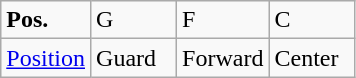<table class="wikitable">
<tr>
<td width="50"><strong>Pos.</strong></td>
<td width="50">G</td>
<td width="50">F</td>
<td width="50">C</td>
</tr>
<tr>
<td><a href='#'>Position</a></td>
<td>Guard</td>
<td>Forward</td>
<td>Center</td>
</tr>
</table>
